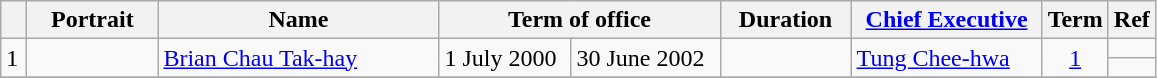<table class="wikitable"  style="text-align:left">
<tr>
<th width=10px></th>
<th width=80px>Portrait</th>
<th width=180px>Name</th>
<th width=180px colspan=2>Term of office</th>
<th width=80px>Duration</th>
<th width=120px><a href='#'>Chief Executive</a></th>
<th>Term</th>
<th>Ref</th>
</tr>
<tr>
<td rowspan=2 bgcolor=>1</td>
<td rowspan=2></td>
<td rowspan=2><a href='#'>Brian Chau Tak-hay</a><br></td>
<td rowspan="2">1 July 2000</td>
<td rowspan="2">30 June 2002</td>
<td rowspan="2"></td>
<td rowspan="2"><a href='#'>Tung Chee-hwa</a><br></td>
<td rowspan="2" align="center"><a href='#'>1</a></td>
<td></td>
</tr>
<tr>
<td></td>
</tr>
<tr>
</tr>
</table>
